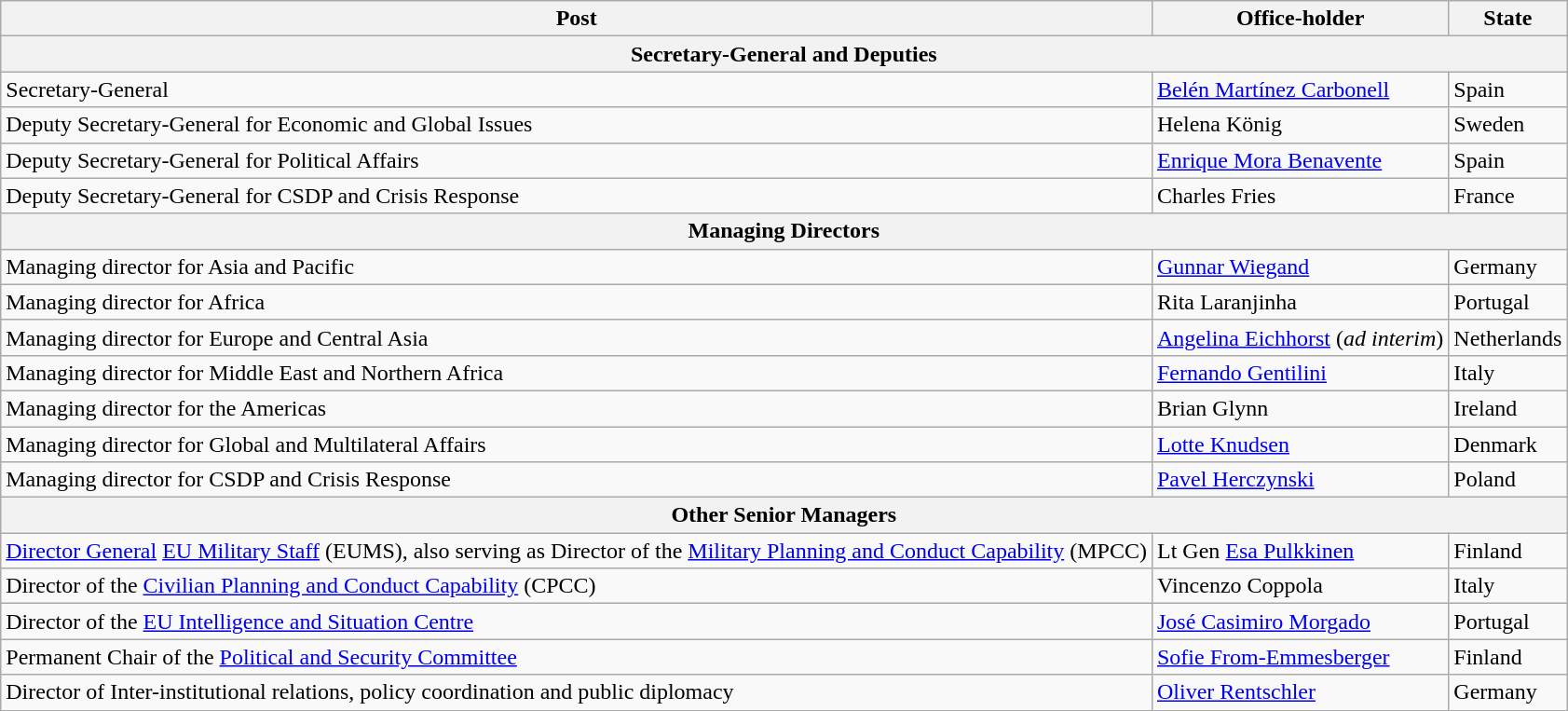<table class="wikitable">
<tr>
<th>Post</th>
<th>Office-holder</th>
<th>State</th>
</tr>
<tr>
<th colspan="3">Secretary-General and Deputies</th>
</tr>
<tr>
<td>Secretary-General</td>
<td><a href='#'>Belén Martínez Carbonell</a></td>
<td>Spain</td>
</tr>
<tr>
<td>Deputy Secretary-General for Economic and Global Issues</td>
<td>Helena König</td>
<td>Sweden</td>
</tr>
<tr>
<td>Deputy Secretary-General for Political Affairs</td>
<td><a href='#'>Enrique Mora Benavente</a></td>
<td>Spain</td>
</tr>
<tr>
<td>Deputy Secretary-General for CSDP and Crisis Response</td>
<td>Charles Fries</td>
<td>France</td>
</tr>
<tr>
<th colspan="3">Managing Directors</th>
</tr>
<tr>
<td>Managing director for Asia and Pacific</td>
<td><a href='#'>Gunnar Wiegand</a></td>
<td>Germany</td>
</tr>
<tr>
<td>Managing director for Africa</td>
<td>Rita Laranjinha</td>
<td>Portugal</td>
</tr>
<tr>
<td>Managing director for Europe and Central Asia</td>
<td><a href='#'>Angelina Eichhorst</a> (<em>ad interim</em>)</td>
<td>Netherlands</td>
</tr>
<tr>
<td>Managing director for Middle East and Northern Africa</td>
<td><a href='#'>Fernando Gentilini</a></td>
<td>Italy</td>
</tr>
<tr>
<td>Managing director for the Americas</td>
<td>Brian Glynn</td>
<td>Ireland</td>
</tr>
<tr>
<td>Managing director for Global and Multilateral Affairs</td>
<td><a href='#'>Lotte Knudsen</a></td>
<td>Denmark</td>
</tr>
<tr>
<td>Managing director for CSDP and Crisis Response</td>
<td><a href='#'>Pavel Herczynski</a></td>
<td>Poland</td>
</tr>
<tr>
<th colspan="3">Other Senior Managers<br></th>
</tr>
<tr>
<td><a href='#'>Director General</a> <a href='#'>EU Military Staff</a> (EUMS), also serving as Director of the <a href='#'>Military Planning and Conduct Capability</a> (MPCC)</td>
<td>Lt Gen <a href='#'>Esa Pulkkinen</a></td>
<td>Finland</td>
</tr>
<tr>
<td>Director of the <a href='#'>Civilian Planning and Conduct Capability</a> (CPCC)</td>
<td>Vincenzo Coppola</td>
<td>Italy</td>
</tr>
<tr>
<td>Director of the <a href='#'>EU Intelligence and Situation Centre</a></td>
<td><a href='#'>José Casimiro Morgado</a></td>
<td>Portugal</td>
</tr>
<tr>
<td>Permanent Chair of the <a href='#'>Political and Security Committee</a></td>
<td><a href='#'>Sofie From-Emmesberger</a></td>
<td>Finland</td>
</tr>
<tr>
<td>Director of Inter-institutional relations, policy coordination and public diplomacy</td>
<td><a href='#'>Oliver Rentschler</a></td>
<td>Germany</td>
</tr>
</table>
